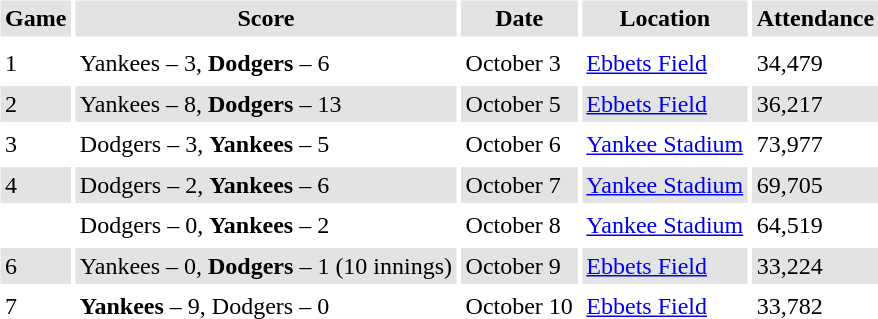<table border="0" cellspacing="3" cellpadding="3">
<tr style="background: #e3e3e3;">
<th>Game</th>
<th>Score</th>
<th>Date</th>
<th>Location</th>
<th>Attendance</th>
</tr>
<tr style="background: #e3e3e3;">
</tr>
<tr>
<td>1</td>
<td>Yankees – 3, <strong>Dodgers</strong> – 6</td>
<td>October 3</td>
<td><a href='#'>Ebbets Field</a></td>
<td>34,479</td>
</tr>
<tr style="background: #e3e3e3;">
<td>2</td>
<td>Yankees – 8, <strong>Dodgers</strong> – 13</td>
<td>October 5</td>
<td><a href='#'>Ebbets Field</a></td>
<td>36,217</td>
</tr>
<tr>
<td>3</td>
<td>Dodgers – 3, <strong>Yankees</strong> – 5</td>
<td>October 6</td>
<td><a href='#'>Yankee Stadium</a></td>
<td>73,977</td>
</tr>
<tr style="background: #e3e3e3;">
<td>4</td>
<td>Dodgers – 2, <strong>Yankees</strong> – 6</td>
<td>October 7</td>
<td><a href='#'>Yankee Stadium</a></td>
<td>69,705</td>
</tr>
<tr>
<td><span> </span></td>
<td>Dodgers – 0, <strong>Yankees</strong> – 2</td>
<td>October 8</td>
<td><a href='#'>Yankee Stadium</a></td>
<td>64,519</td>
</tr>
<tr style="background: #e3e3e3;">
<td>6</td>
<td>Yankees – 0, <strong>Dodgers</strong> – 1 (10 innings)</td>
<td>October 9</td>
<td><a href='#'>Ebbets Field</a></td>
<td>33,224</td>
</tr>
<tr>
<td>7</td>
<td><strong>Yankees</strong> – 9, Dodgers – 0</td>
<td>October 10</td>
<td><a href='#'>Ebbets Field</a></td>
<td>33,782</td>
</tr>
<tr style="background: #e3e3e3;">
</tr>
</table>
